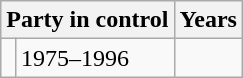<table class="wikitable">
<tr>
<th colspan="2">Party in control</th>
<th>Years</th>
</tr>
<tr>
<td></td>
<td>1975–1996</td>
</tr>
</table>
